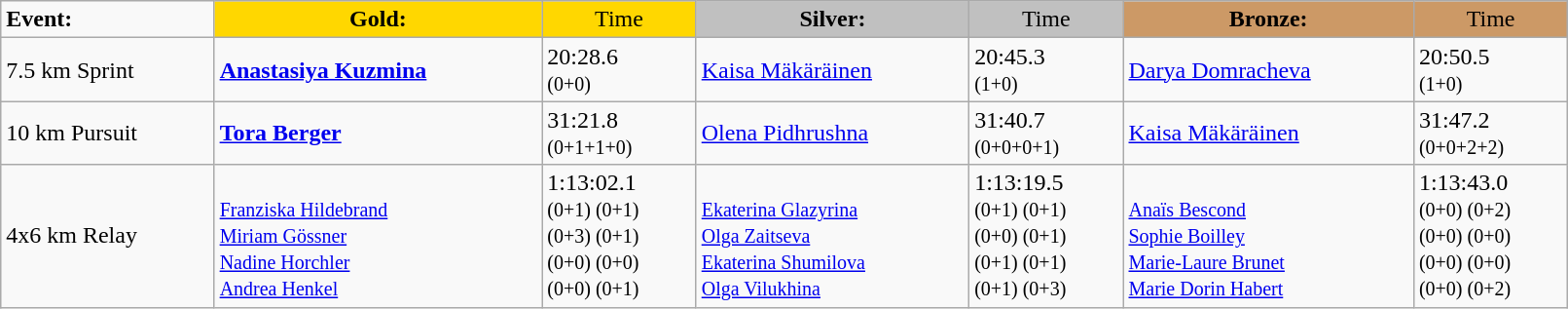<table class="wikitable" width=85%>
<tr>
<td><strong>Event:</strong></td>
<td style="text-align:center;background-color:gold;"><strong>Gold:</strong></td>
<td style="text-align:center;background-color:gold;">Time</td>
<td style="text-align:center;background-color:silver;"><strong>Silver:</strong></td>
<td style="text-align:center;background-color:silver;">Time</td>
<td style="text-align:center;background-color:#CC9966;"><strong>Bronze:</strong></td>
<td style="text-align:center;background-color:#CC9966;">Time</td>
</tr>
<tr>
<td>7.5 km Sprint<br></td>
<td><strong><a href='#'>Anastasiya Kuzmina</a></strong><br><small></small></td>
<td>20:28.6<br><small>(0+0)</small></td>
<td><a href='#'>Kaisa Mäkäräinen</a><br><small></small></td>
<td>20:45.3<br><small>(1+0)</small></td>
<td><a href='#'>Darya Domracheva</a><br><small></small></td>
<td>20:50.5<br><small>(1+0)</small></td>
</tr>
<tr>
<td>10 km Pursuit<br></td>
<td><strong><a href='#'>Tora Berger</a></strong><br><small></small></td>
<td>31:21.8<br><small>(0+1+1+0)</small></td>
<td><a href='#'>Olena Pidhrushna</a><br><small></small></td>
<td>31:40.7<br><small>(0+0+0+1)</small></td>
<td><a href='#'>Kaisa Mäkäräinen</a><br><small></small></td>
<td>31:47.2<br><small>(0+0+2+2)</small></td>
</tr>
<tr>
<td>4x6 km Relay<br></td>
<td><strong></strong>  <br><small><a href='#'>Franziska Hildebrand</a><br><a href='#'>Miriam Gössner</a><br><a href='#'>Nadine Horchler</a><br><a href='#'>Andrea Henkel</a></small></td>
<td>1:13:02.1<br><small>(0+1) (0+1)<br>(0+3) (0+1)<br>(0+0) (0+0)<br>(0+0) (0+1)</small></td>
<td>  <br><small><a href='#'>Ekaterina Glazyrina</a><br><a href='#'>Olga Zaitseva</a><br><a href='#'>Ekaterina Shumilova</a><br><a href='#'>Olga Vilukhina</a></small></td>
<td>1:13:19.5<br><small>(0+1) (0+1)<br>(0+0) (0+1)<br>(0+1) (0+1)<br>(0+1) (0+3)</small></td>
<td>  <br><small><a href='#'>Anaïs Bescond</a><br><a href='#'>Sophie Boilley</a><br><a href='#'>Marie-Laure Brunet</a><br><a href='#'>Marie Dorin Habert</a></small></td>
<td>1:13:43.0<br><small>(0+0) (0+2)<br>(0+0) (0+0)<br>(0+0) (0+0)<br>(0+0) (0+2)</small></td>
</tr>
</table>
